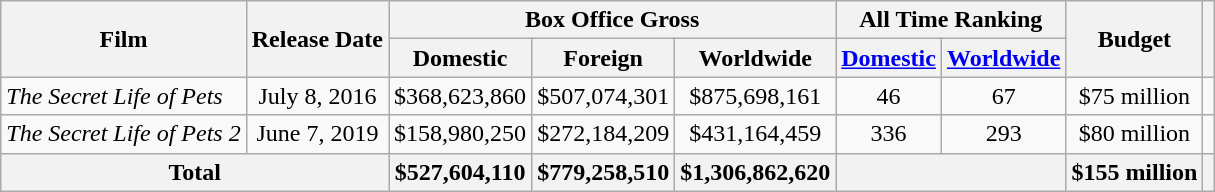<table class="wikitable sortable" style="text-align: center">
<tr>
<th scope="col" rowspan="2">Film</th>
<th scope="col" rowspan="2">Release Date</th>
<th scope="col" colspan="3" class=sortable>Box Office Gross</th>
<th scope="col" colspan="2" text="wrap" class=unsortable>All Time Ranking</th>
<th scope="col" rowspan="2">Budget</th>
<th scope="col" rowspan="2" class=unsortable></th>
</tr>
<tr>
<th>Domestic</th>
<th>Foreign</th>
<th>Worldwide</th>
<th class=sortable><a href='#'>Domestic</a></th>
<th class=sortable><a href='#'>Worldwide</a></th>
</tr>
<tr>
<td style="text-align: left;"><em>The Secret Life of Pets</em></td>
<td>July 8, 2016</td>
<td>$368,623,860</td>
<td>$507,074,301</td>
<td>$875,698,161</td>
<td>46</td>
<td>67</td>
<td>$75 million</td>
<td></td>
</tr>
<tr>
<td style="text-align: left;"><em>The Secret Life of Pets 2</em></td>
<td>June 7, 2019</td>
<td>$158,980,250</td>
<td>$272,184,209</td>
<td>$431,164,459</td>
<td>336</td>
<td>293</td>
<td>$80 million</td>
<td></td>
</tr>
<tr>
<th colspan="2">Total</th>
<th>$527,604,110</th>
<th>$779,258,510</th>
<th>$1,306,862,620</th>
<th colspan=2></th>
<th>$155 million</th>
<th></th>
</tr>
</table>
